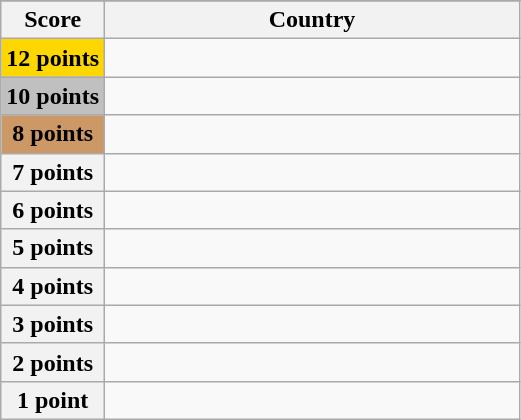<table class="wikitable">
<tr>
</tr>
<tr>
<th scope="col" width="20%">Score</th>
<th scope="col">Country</th>
</tr>
<tr>
<th scope="row" style="background:gold">12 points</th>
<td></td>
</tr>
<tr>
<th scope="row" style="background:silver">10 points</th>
<td></td>
</tr>
<tr>
<th scope="row" style="background:#CC9966">8 points</th>
<td></td>
</tr>
<tr>
<th scope="row">7 points</th>
<td></td>
</tr>
<tr>
<th scope="row">6 points</th>
<td></td>
</tr>
<tr>
<th scope="row">5 points</th>
<td></td>
</tr>
<tr>
<th scope="row">4 points</th>
<td></td>
</tr>
<tr>
<th scope="row">3 points</th>
<td></td>
</tr>
<tr>
<th scope="row">2 points</th>
<td></td>
</tr>
<tr>
<th scope="row">1 point</th>
<td></td>
</tr>
</table>
